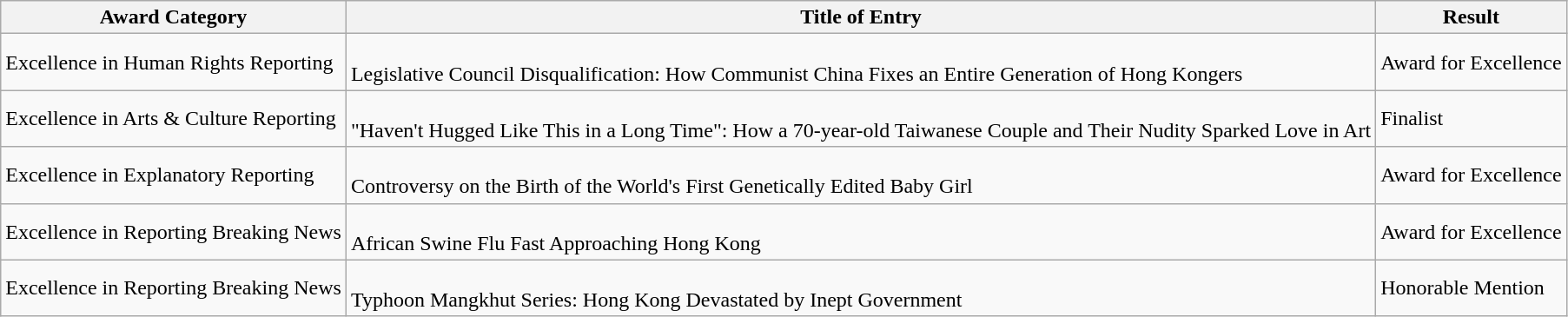<table class="wikitable">
<tr>
<th>Award Category</th>
<th>Title of Entry</th>
<th>Result</th>
</tr>
<tr>
<td>Excellence in Human Rights Reporting</td>
<td> <br>Legislative Council Disqualification: How Communist China Fixes an Entire Generation of Hong Kongers</td>
<td>Award for Excellence</td>
</tr>
<tr>
<td>Excellence in Arts & Culture Reporting</td>
<td><br>"Haven't Hugged Like This in a Long Time": How a 70-year-old Taiwanese Couple and Their Nudity Sparked Love in Art</td>
<td>Finalist</td>
</tr>
<tr>
<td>Excellence in Explanatory Reporting</td>
<td><br>Controversy on the Birth of the World's First Genetically Edited Baby Girl</td>
<td>Award for Excellence</td>
</tr>
<tr>
<td>Excellence in Reporting Breaking News</td>
<td><br>African Swine Flu Fast Approaching Hong Kong</td>
<td>Award for Excellence</td>
</tr>
<tr>
<td>Excellence in Reporting Breaking News</td>
<td><br>Typhoon Mangkhut Series: Hong Kong Devastated by Inept Government</td>
<td>Honorable Mention</td>
</tr>
</table>
